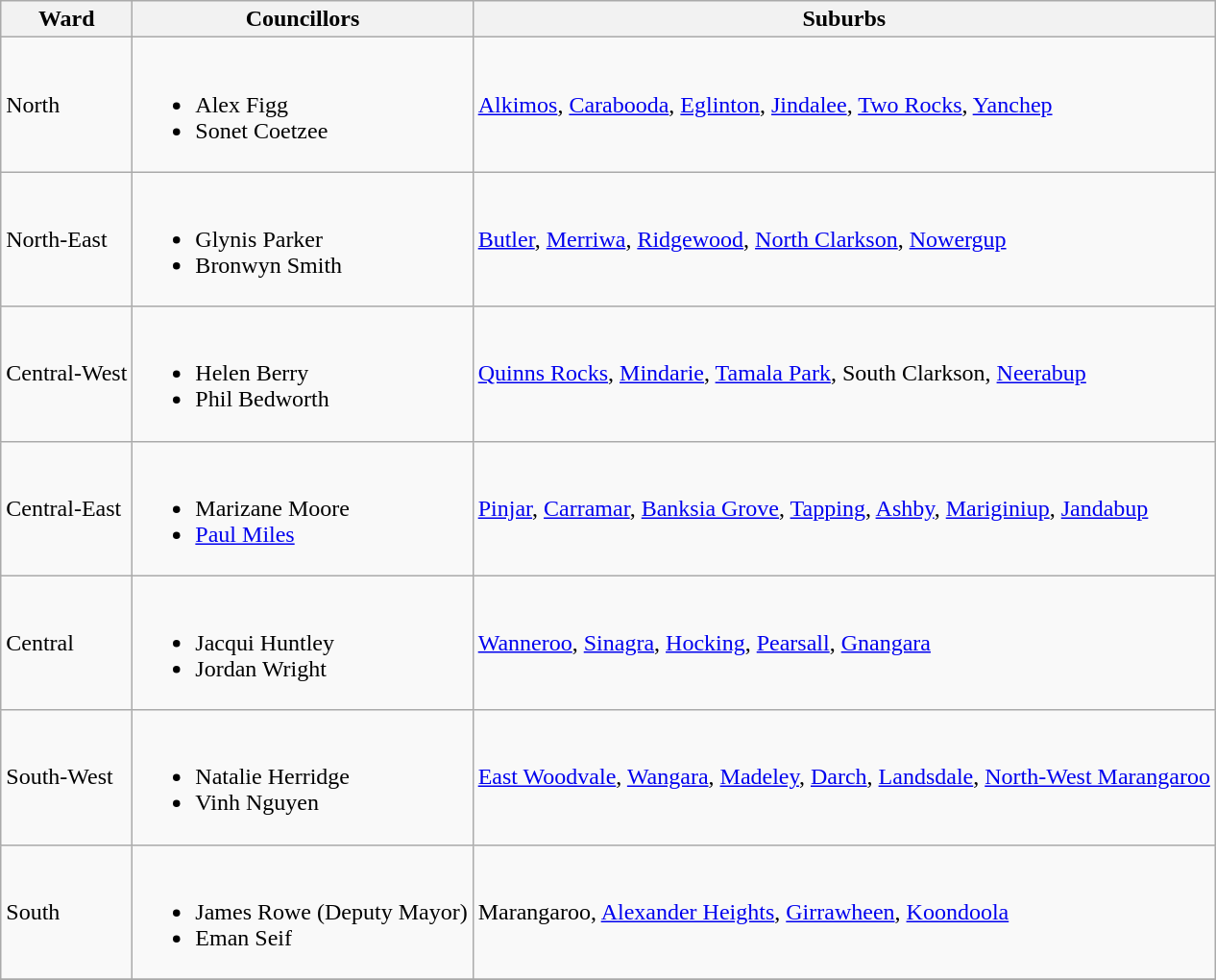<table class="wikitable">
<tr>
<th>Ward</th>
<th>Councillors</th>
<th>Suburbs</th>
</tr>
<tr>
<td>North</td>
<td><br><ul><li>Alex Figg</li><li>Sonet Coetzee</li></ul></td>
<td><a href='#'>Alkimos</a>, <a href='#'>Carabooda</a>, <a href='#'>Eglinton</a>, <a href='#'>Jindalee</a>, <a href='#'>Two Rocks</a>, <a href='#'>Yanchep</a></td>
</tr>
<tr>
<td>North-East</td>
<td><br><ul><li>Glynis Parker</li><li>Bronwyn Smith</li></ul></td>
<td><a href='#'>Butler</a>, <a href='#'>Merriwa</a>, <a href='#'>Ridgewood</a>, <a href='#'>North Clarkson</a>, <a href='#'>Nowergup</a></td>
</tr>
<tr>
<td>Central-West</td>
<td><br><ul><li>Helen Berry</li><li>Phil Bedworth</li></ul></td>
<td><a href='#'>Quinns Rocks</a>, <a href='#'>Mindarie</a>, <a href='#'>Tamala Park</a>, South Clarkson, <a href='#'>Neerabup</a></td>
</tr>
<tr>
<td>Central-East</td>
<td><br><ul><li>Marizane Moore</li><li><a href='#'>Paul Miles</a></li></ul></td>
<td><a href='#'>Pinjar</a>, <a href='#'>Carramar</a>, <a href='#'>Banksia Grove</a>, <a href='#'>Tapping</a>, <a href='#'>Ashby</a>, <a href='#'>Mariginiup</a>, <a href='#'>Jandabup</a></td>
</tr>
<tr>
<td>Central</td>
<td><br><ul><li>Jacqui Huntley</li><li>Jordan Wright</li></ul></td>
<td><a href='#'>Wanneroo</a>, <a href='#'>Sinagra</a>, <a href='#'>Hocking</a>, <a href='#'>Pearsall</a>, <a href='#'>Gnangara</a></td>
</tr>
<tr>
<td>South-West</td>
<td><br><ul><li>Natalie Herridge</li><li>Vinh Nguyen</li></ul></td>
<td><a href='#'>East Woodvale</a>, <a href='#'>Wangara</a>, <a href='#'>Madeley</a>, <a href='#'>Darch</a>, <a href='#'>Landsdale</a>, <a href='#'>North-West Marangaroo</a></td>
</tr>
<tr>
<td>South</td>
<td><br><ul><li>James Rowe (Deputy Mayor)</li><li>Eman Seif</li></ul></td>
<td>Marangaroo, <a href='#'>Alexander Heights</a>, <a href='#'>Girrawheen</a>, <a href='#'>Koondoola</a></td>
</tr>
<tr>
</tr>
</table>
